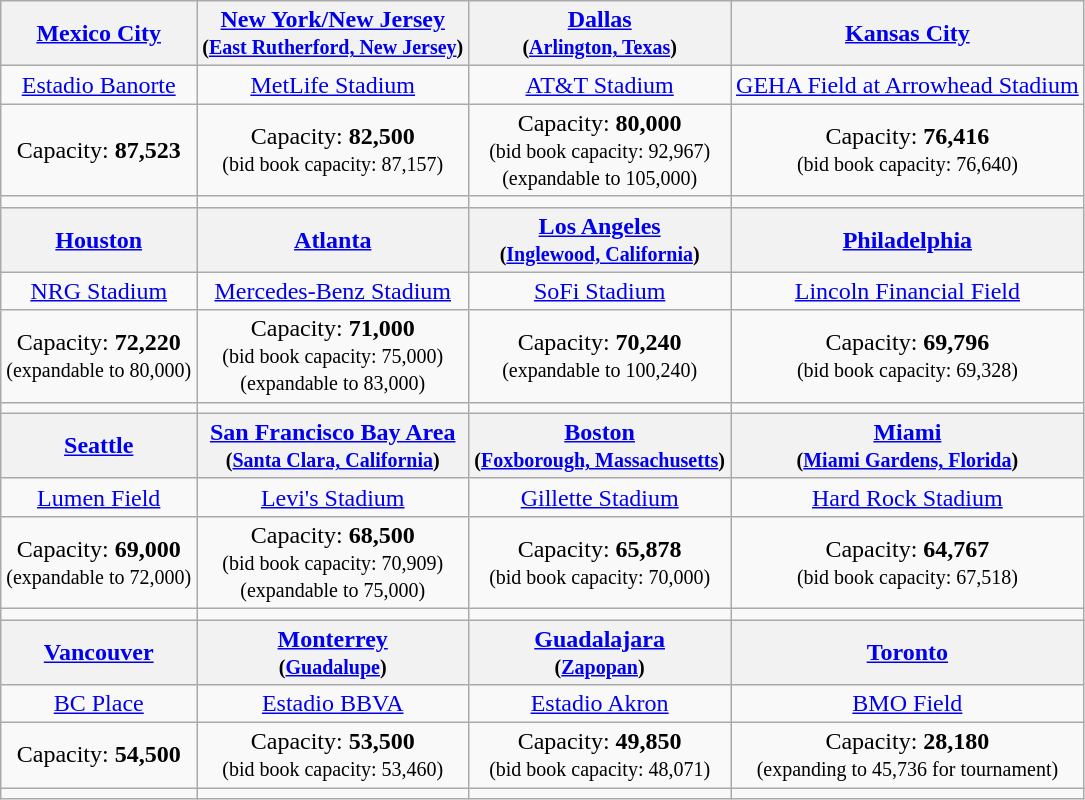<table class="wikitable" style="text-align:center">
<tr>
<th> <a href='#'>Mexico City</a></th>
<th> <a href='#'>New York/New Jersey</a><br><small>(<a href='#'>East Rutherford, New Jersey</a>)</small></th>
<th> <a href='#'>Dallas</a><br><small>(<a href='#'>Arlington, Texas</a>)</small></th>
<th> <a href='#'>Kansas City</a></th>
</tr>
<tr>
<td><a href='#'>Estadio Banorte</a><br><strong></strong></td>
<td><a href='#'>MetLife Stadium</a><br><strong></strong></td>
<td><a href='#'>AT&T Stadium</a><br><strong></strong></td>
<td><a href='#'>GEHA Field at Arrowhead Stadium</a><br><strong></strong></td>
</tr>
<tr>
<td>Capacity: <strong>87,523</strong></td>
<td>Capacity: <strong>82,500</strong><br><small>(bid book capacity: 87,157)</small></td>
<td>Capacity: <strong>80,000</strong><br><small>(bid book capacity: 92,967)<br>(expandable to 105,000)</small></td>
<td>Capacity: <strong>76,416</strong><br><small>(bid book capacity: 76,640)</small></td>
</tr>
<tr>
<td></td>
<td></td>
<td></td>
<td></td>
</tr>
<tr>
<th> <a href='#'>Houston</a></th>
<th> <a href='#'>Atlanta</a></th>
<th> <a href='#'>Los Angeles</a><br><small>(<a href='#'>Inglewood, California</a>)</small></th>
<th> <a href='#'>Philadelphia</a></th>
</tr>
<tr>
<td><a href='#'>NRG Stadium</a><br><strong></strong></td>
<td><a href='#'>Mercedes-Benz Stadium</a><br><strong></strong></td>
<td><a href='#'>SoFi Stadium</a><br><strong></strong></td>
<td><a href='#'>Lincoln Financial Field</a><br><strong></strong></td>
</tr>
<tr>
<td>Capacity: <strong>72,220</strong><br><small>(expandable to 80,000)</small></td>
<td>Capacity: <strong>71,000</strong><br><small>(bid book capacity: 75,000)<br>(expandable to 83,000)</small></td>
<td>Capacity: <strong>70,240</strong><br><small>(expandable to 100,240)</small></td>
<td>Capacity: <strong>69,796</strong><br><small>(bid book capacity: 69,328)</small></td>
</tr>
<tr>
<td></td>
<td></td>
<td></td>
<td></td>
</tr>
<tr>
<th> <a href='#'>Seattle</a></th>
<th> <a href='#'>San Francisco Bay Area</a><br><small>(<a href='#'>Santa Clara, California</a>)</small></th>
<th> <a href='#'>Boston</a><br><small>(<a href='#'>Foxborough, Massachusetts</a>)</small></th>
<th> <a href='#'>Miami</a><br><small>(<a href='#'>Miami Gardens, Florida</a>)</small></th>
</tr>
<tr>
<td><a href='#'>Lumen Field</a><br><strong></strong></td>
<td><a href='#'>Levi's Stadium</a><br><strong></strong></td>
<td><a href='#'>Gillette Stadium</a><br><strong></strong></td>
<td><a href='#'>Hard Rock Stadium</a><br><strong></strong></td>
</tr>
<tr>
<td>Capacity: <strong>69,000</strong><br><small>(expandable to 72,000)</small></td>
<td>Capacity: <strong>68,500</strong><br><small>(bid book capacity: 70,909)<br>(expandable to 75,000)</small></td>
<td>Capacity: <strong>65,878</strong><br><small>(bid book capacity: 70,000)</small></td>
<td>Capacity: <strong>64,767</strong><br><small>(bid book capacity: 67,518)</small></td>
</tr>
<tr>
<td></td>
<td></td>
<td></td>
<td></td>
</tr>
<tr>
<th> <a href='#'>Vancouver</a></th>
<th> <a href='#'>Monterrey</a><br><small>(<a href='#'>Guadalupe</a>)</small></th>
<th> <a href='#'>Guadalajara</a><br><small>(<a href='#'>Zapopan</a>)</small></th>
<th> <a href='#'>Toronto</a></th>
</tr>
<tr>
<td><a href='#'>BC Place</a></td>
<td><a href='#'>Estadio BBVA</a><br><strong></strong></td>
<td><a href='#'>Estadio Akron</a><br><strong></strong></td>
<td><a href='#'>BMO Field</a><br><strong></strong></td>
</tr>
<tr>
<td>Capacity: <strong>54,500</strong></td>
<td>Capacity: <strong>53,500</strong><br><small>(bid book capacity: 53,460)</small></td>
<td>Capacity: <strong>49,850</strong><br><small>(bid book capacity: 48,071)</small></td>
<td>Capacity: <strong>28,180</strong><br><small>(expanding to 45,736 for tournament)</small></td>
</tr>
<tr>
<td></td>
<td></td>
<td></td>
<td></td>
</tr>
</table>
